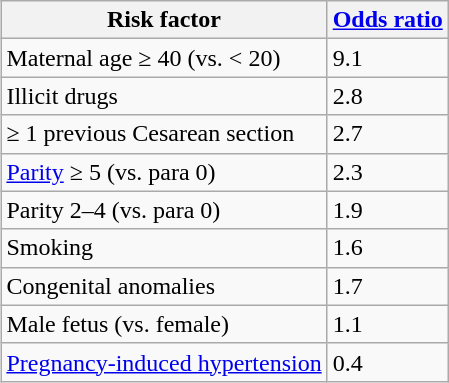<table class="wikitable sortable" align=right>
<tr>
<th>Risk factor</th>
<th><a href='#'>Odds ratio</a></th>
</tr>
<tr>
<td>Maternal age ≥ 40 (vs. < 20)</td>
<td>9.1</td>
</tr>
<tr>
<td>Illicit drugs</td>
<td>2.8</td>
</tr>
<tr>
<td>≥ 1 previous Cesarean section</td>
<td>2.7</td>
</tr>
<tr>
<td><a href='#'>Parity</a> ≥ 5 (vs. para 0)</td>
<td>2.3</td>
</tr>
<tr>
<td>Parity 2–4 (vs. para 0)</td>
<td>1.9</td>
</tr>
<tr>
<td>Smoking</td>
<td>1.6</td>
</tr>
<tr>
<td>Congenital anomalies</td>
<td>1.7</td>
</tr>
<tr>
<td>Male fetus (vs. female)</td>
<td>1.1</td>
</tr>
<tr>
<td><a href='#'>Pregnancy-induced hypertension</a></td>
<td>0.4</td>
</tr>
</table>
